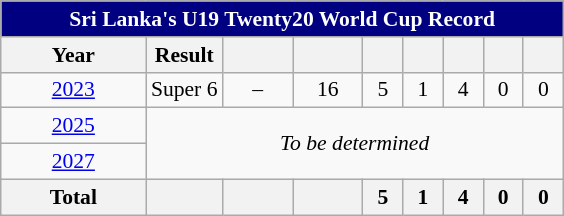<table class="wikitable" style="font-size:90%; text-align:center">
<tr>
<th style="color:white; background:#000080;" colspan=9>Sri Lanka's U19 Twenty20 World Cup Record</th>
</tr>
<tr>
<th width="90">Year</th>
<th>Result</th>
<th width="40"></th>
<th width="40"></th>
<th width="20"></th>
<th width="20"></th>
<th width="20"></th>
<th width="20"></th>
<th width="20"></th>
</tr>
<tr>
<td> <a href='#'>2023</a></td>
<td>Super 6</td>
<td>–</td>
<td>16</td>
<td>5</td>
<td>1</td>
<td>4</td>
<td>0</td>
<td>0</td>
</tr>
<tr>
<td> <a href='#'>2025</a></td>
<td colspan="8" rowspan="2"><em>To be determined</em></td>
</tr>
<tr>
<td> <a href='#'>2027</a></td>
</tr>
<tr>
<th>Total</th>
<th></th>
<th></th>
<th></th>
<th>5</th>
<th>1</th>
<th>4</th>
<th>0</th>
<th>0</th>
</tr>
</table>
